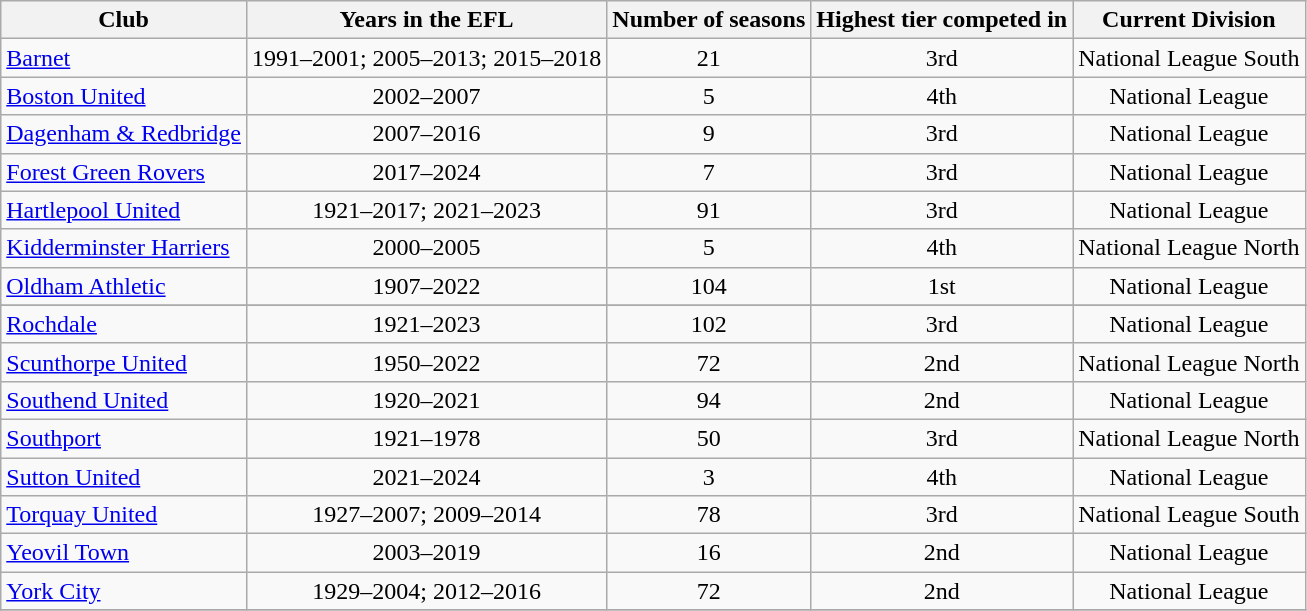<table class="wikitable sortable">
<tr>
<th>Club</th>
<th>Years in the EFL</th>
<th>Number of seasons</th>
<th>Highest tier competed in</th>
<th>Current Division</th>
</tr>
<tr style="text-align:center;">
<td align=left><a href='#'>Barnet</a></td>
<td>1991–2001; 2005–2013; 2015–2018</td>
<td>21</td>
<td>3rd</td>
<td>National League South</td>
</tr>
<tr style="text-align:center;">
<td align=left><a href='#'>Boston United</a></td>
<td>2002–2007</td>
<td>5</td>
<td>4th</td>
<td>National League</td>
</tr>
<tr style="text-align:center;">
<td align=left><a href='#'>Dagenham & Redbridge</a></td>
<td>2007–2016</td>
<td>9</td>
<td>3rd</td>
<td>National League</td>
</tr>
<tr style="text-align:center;">
<td align=left><a href='#'>Forest Green Rovers</a></td>
<td>2017–2024</td>
<td>7</td>
<td>3rd</td>
<td>National League</td>
</tr>
<tr style="text-align:center;">
<td align=left><a href='#'>Hartlepool United</a></td>
<td>1921–2017; 2021–2023</td>
<td>91</td>
<td>3rd</td>
<td>National League</td>
</tr>
<tr style="text-align:center;">
<td align=left><a href='#'>Kidderminster Harriers</a></td>
<td>2000–2005</td>
<td>5</td>
<td>4th</td>
<td>National League North</td>
</tr>
<tr style="text-align:center;">
<td align=left><a href='#'>Oldham Athletic</a></td>
<td>1907–2022</td>
<td>104</td>
<td>1st</td>
<td>National League</td>
</tr>
<tr>
</tr>
<tr style="text-align:center;">
<td align=left><a href='#'>Rochdale</a></td>
<td>1921–2023</td>
<td>102</td>
<td>3rd</td>
<td>National League</td>
</tr>
<tr style="text-align:center;">
<td align=left><a href='#'>Scunthorpe United</a></td>
<td>1950–2022</td>
<td>72</td>
<td>2nd</td>
<td>National League North</td>
</tr>
<tr style="text-align:center;">
<td align=left><a href='#'>Southend United</a></td>
<td>1920–2021</td>
<td>94</td>
<td>2nd</td>
<td>National League</td>
</tr>
<tr style="text-align:center;">
<td align=left><a href='#'>Southport</a></td>
<td>1921–1978</td>
<td>50</td>
<td>3rd</td>
<td>National League North</td>
</tr>
<tr style="text-align:center;">
<td align=left><a href='#'>Sutton United</a></td>
<td>2021–2024</td>
<td>3</td>
<td>4th</td>
<td>National League</td>
</tr>
<tr style="text-align:center;">
<td align=left><a href='#'>Torquay United</a></td>
<td>1927–2007; 2009–2014</td>
<td>78</td>
<td>3rd</td>
<td>National League South</td>
</tr>
<tr style="text-align:center;">
<td align=left><a href='#'>Yeovil Town</a></td>
<td>2003–2019</td>
<td>16</td>
<td>2nd</td>
<td>National League</td>
</tr>
<tr style="text-align:center;">
<td align=left><a href='#'>York City</a></td>
<td>1929–2004; 2012–2016</td>
<td>72</td>
<td>2nd</td>
<td>National League</td>
</tr>
<tr>
</tr>
</table>
